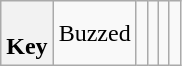<table class="wikitable">
<tr>
<th><br>Key</th>
<td> Buzzed</td>
<td></td>
<td></td>
<td></td>
<td></td>
</tr>
</table>
